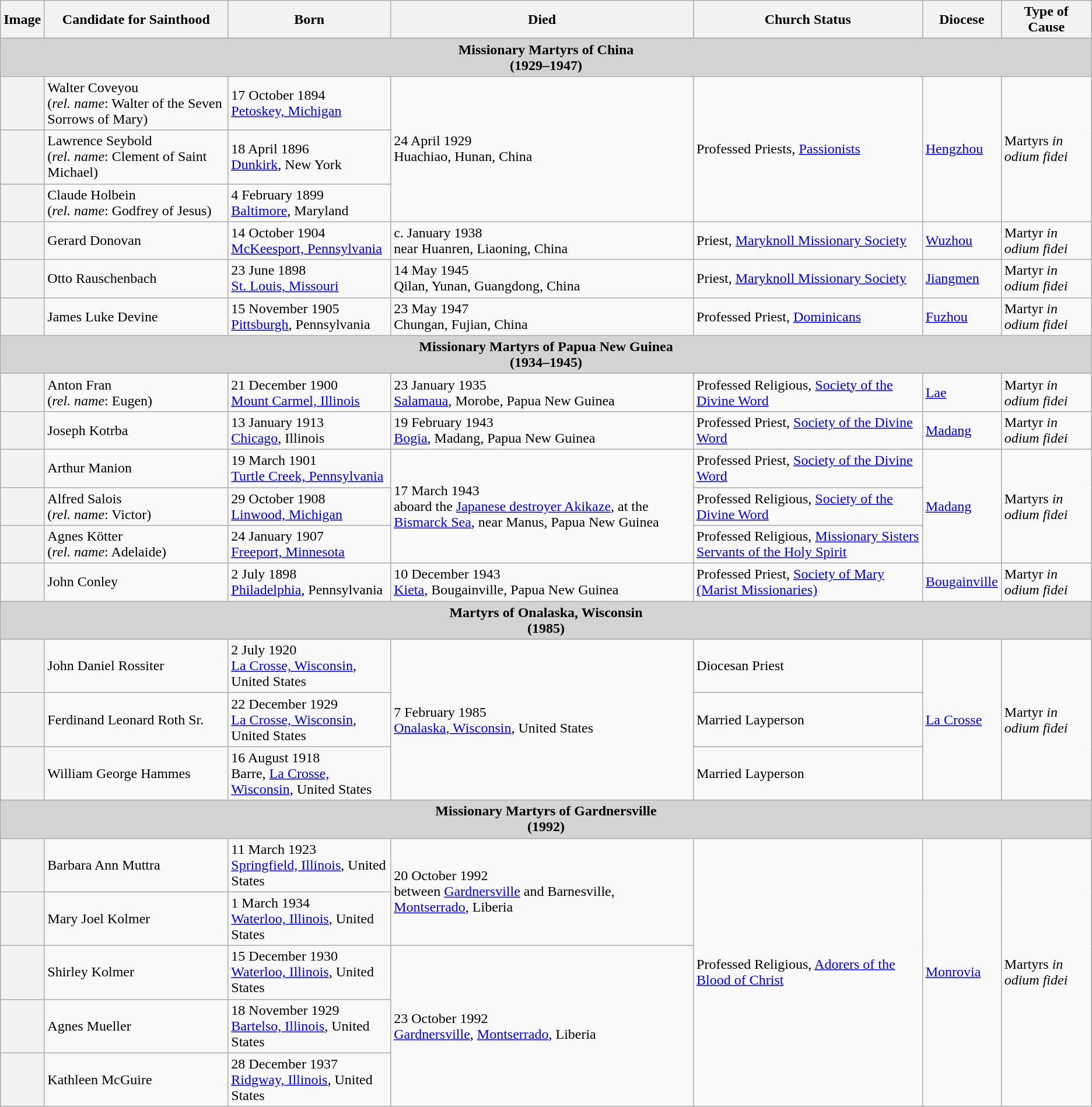<table class="wikitable sortable">
<tr>
<th>Image</th>
<th>Candidate for Sainthood</th>
<th>Born</th>
<th>Died</th>
<th>Church Status</th>
<th>Diocese</th>
<th>Type of Cause</th>
</tr>
<tr>
<td colspan=7 align=center style="background:lightgray;white-space:nowrap"><strong>Missionary Martyrs of China <br>(1929–1947)</strong></td>
</tr>
<tr>
<th scope="row"></th>
<td>Walter Coveyou <br>(<em>rel. name</em>: Walter of the Seven Sorrows of Mary)</td>
<td>17 October 1894 <br><a href='#'>Petoskey, Michigan</a></td>
<td rowspan=3>24 April 1929 <br>Huachiao, Hunan, China</td>
<td rowspan=3>Professed Priests, <a href='#'>Passionists</a></td>
<td rowspan=3><a href='#'>Hengzhou</a></td>
<td rowspan=3>Martyrs <em>in odium fidei</em></td>
</tr>
<tr>
<th scope="row"></th>
<td>Lawrence Seybold <br>(<em>rel. name</em>: Clement of Saint Michael)</td>
<td>18 April 1896 <br><a href='#'>Dunkirk</a>, New York</td>
</tr>
<tr>
<th scope="row"></th>
<td>Claude Holbein <br>(<em>rel. name</em>: Godfrey of Jesus)</td>
<td>4 February 1899 <br><a href='#'>Baltimore</a>, Maryland</td>
</tr>
<tr>
<th scope="row"></th>
<td>Gerard Donovan</td>
<td>14 October 1904 <br><a href='#'>McKeesport, Pennsylvania</a></td>
<td>c. January 1938 <br>near Huanren, Liaoning, China</td>
<td>Priest, <a href='#'>Maryknoll Missionary Society</a></td>
<td><a href='#'>Wuzhou</a></td>
<td>Martyr <em>in odium fidei</em></td>
</tr>
<tr>
<th scope="row"></th>
<td>Otto Rauschenbach</td>
<td>23 June 1898 <br><a href='#'>St. Louis, Missouri</a></td>
<td>14 May 1945 <br>Qilan, Yunan, Guangdong, China</td>
<td>Priest, <a href='#'>Maryknoll Missionary Society</a></td>
<td><a href='#'>Jiangmen</a></td>
<td>Martyr <em>in odium fidei</em></td>
</tr>
<tr>
<th scope="row"></th>
<td>James Luke Devine</td>
<td>15 November 1905 <br><a href='#'>Pittsburgh</a>, Pennsylvania</td>
<td>23 May 1947 <br>Chungan, Fujian, China</td>
<td>Professed Priest, <a href='#'>Dominicans</a></td>
<td><a href='#'>Fuzhou</a></td>
<td>Martyr <em>in odium fidei</em></td>
</tr>
<tr>
<td colspan=7 align=center style="background:lightgray;white-space:nowrap"><strong>Missionary Martyrs of Papua New Guinea <br>(1934–1945)</strong></td>
</tr>
<tr>
<th scope="row"></th>
<td>Anton Fran <br>(<em>rel. name</em>: Eugen)</td>
<td>21 December 1900 <br><a href='#'>Mount Carmel, Illinois</a></td>
<td>23 January 1935 <br><a href='#'>Salamaua</a>, Morobe, Papua New Guinea</td>
<td>Professed Religious, <a href='#'>Society of the Divine Word</a></td>
<td><a href='#'>Lae</a></td>
<td>Martyr <em>in odium fidei</em></td>
</tr>
<tr>
<th scope="row"></th>
<td>Joseph Kotrba</td>
<td>13 January 1913 <br><a href='#'>Chicago</a>, Illinois</td>
<td>19 February 1943 <br><a href='#'>Bogia</a>, Madang, Papua New Guinea</td>
<td>Professed Priest, <a href='#'>Society of the Divine Word</a></td>
<td><a href='#'>Madang</a></td>
<td>Martyr <em>in odium fidei</em></td>
</tr>
<tr>
<th scope="row"></th>
<td>Arthur Manion</td>
<td>19 March 1901 <br><a href='#'>Turtle Creek, Pennsylvania</a></td>
<td rowspan=3>17 March 1943 <br>aboard the <a href='#'>Japanese destroyer Akikaze</a>, at the <a href='#'>Bismarck Sea</a>, near Manus, Papua New Guinea</td>
<td>Professed Priest, <a href='#'>Society of the Divine Word</a></td>
<td rowspan=3><a href='#'>Madang</a></td>
<td rowspan=3>Martyrs <em>in odium fidei</em></td>
</tr>
<tr>
<th scope="row"></th>
<td>Alfred Salois <br>(<em>rel. name</em>: Victor)</td>
<td>29 October 1908 <br><a href='#'>Linwood, Michigan</a></td>
<td>Professed Religious, <a href='#'>Society of the Divine Word</a></td>
</tr>
<tr>
<th scope="row"></th>
<td>Agnes Kötter <br>(<em>rel. name</em>: Adelaide)</td>
<td>24 January 1907 <br><a href='#'>Freeport, Minnesota</a></td>
<td>Professed Religious, <a href='#'>Missionary Sisters Servants of the Holy Spirit</a></td>
</tr>
<tr>
<th scope="row"></th>
<td>John Conley</td>
<td>2 July 1898 <br><a href='#'>Philadelphia</a>, Pennsylvania</td>
<td>10 December 1943 <br><a href='#'>Kieta</a>, Bougainville, Papua New Guinea</td>
<td>Professed Priest, <a href='#'>Society of Mary (Marist Missionaries)</a></td>
<td><a href='#'>Bougainville</a></td>
<td>Martyr <em>in odium fidei</em></td>
</tr>
<tr>
<td colspan=7 align=center style="background:lightgray;white-space:nowrap"><strong>Martyrs of Onalaska, Wisconsin <br>(1985)</strong></td>
</tr>
<tr>
<th scope="row"></th>
<td>John Daniel Rossiter</td>
<td>2 July 1920 <br><a href='#'>La Crosse, Wisconsin</a>, United States</td>
<td rowspan="3">7 February 1985 <br><a href='#'>Onalaska, Wisconsin</a>, United States</td>
<td>Diocesan Priest</td>
<td rowspan="3"><a href='#'>La Crosse</a></td>
<td rowspan="3">Martyr <em>in odium fidei</em></td>
</tr>
<tr>
<th scope="row"></th>
<td>Ferdinand Leonard Roth Sr.</td>
<td>22 December 1929 <br><a href='#'>La Crosse, Wisconsin</a>, United States</td>
<td>Married Layperson</td>
</tr>
<tr>
<th scope="row"></th>
<td>William George Hammes</td>
<td>16 August 1918 <br>Barre, <a href='#'>La Crosse, Wisconsin</a>, United States</td>
<td>Married Layperson</td>
</tr>
<tr>
<td colspan=7 align=center style="background:lightgray;white-space:nowrap"><strong>Missionary Martyrs of Gardnersville <br>(1992)</strong></td>
</tr>
<tr>
<th scope="row"></th>
<td>Barbara Ann Muttra</td>
<td>11 March 1923 <br><a href='#'>Springfield, Illinois</a>, United States</td>
<td rowspan="2">20 October 1992 <br>between <a href='#'>Gardnersville</a> and Barnesville, <a href='#'>Montserrado</a>, Liberia</td>
<td rowspan="5">Professed Religious, <a href='#'>Adorers of the Blood of Christ</a></td>
<td rowspan="5"><a href='#'>Monrovia</a></td>
<td rowspan="5">Martyrs <em>in odium fidei</em></td>
</tr>
<tr>
<th scope="row"></th>
<td>Mary Joel Kolmer</td>
<td>1 March 1934 <br><a href='#'>Waterloo, Illinois</a>, United States</td>
</tr>
<tr>
<th scope="row"></th>
<td>Shirley Kolmer</td>
<td>15 December 1930 <br><a href='#'>Waterloo, Illinois</a>, United States</td>
<td rowspan="3">23 October 1992 <br><a href='#'>Gardnersville</a>, <a href='#'>Montserrado</a>, Liberia</td>
</tr>
<tr>
<th scope="row"></th>
<td>Agnes Mueller</td>
<td>18 November 1929 <br><a href='#'>Bartelso, Illinois</a>, United States</td>
</tr>
<tr>
<th scope="row"></th>
<td>Kathleen McGuire</td>
<td>28 December 1937 <br><a href='#'>Ridgway, Illinois</a>, United States</td>
</tr>
</table>
